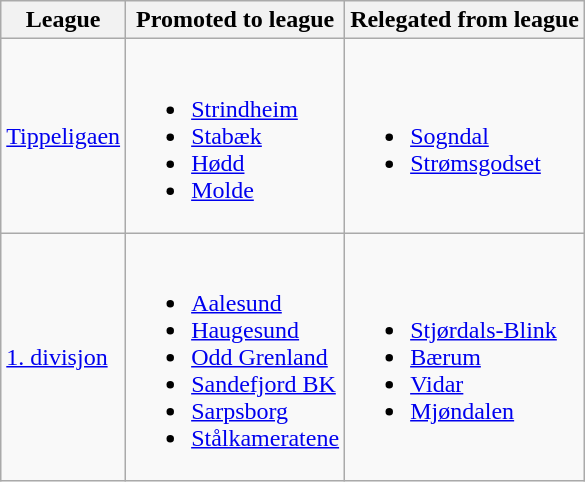<table class="wikitable">
<tr>
<th>League</th>
<th>Promoted to league</th>
<th>Relegated from league</th>
</tr>
<tr>
<td><a href='#'>Tippeligaen</a></td>
<td><br><ul><li><a href='#'>Strindheim</a></li><li><a href='#'>Stabæk</a></li><li><a href='#'>Hødd</a></li><li><a href='#'>Molde</a></li></ul></td>
<td><br><ul><li><a href='#'>Sogndal</a></li><li><a href='#'>Strømsgodset</a></li></ul></td>
</tr>
<tr>
<td><a href='#'>1. divisjon</a></td>
<td><br><ul><li><a href='#'>Aalesund</a></li><li><a href='#'>Haugesund</a></li><li><a href='#'>Odd Grenland</a></li><li><a href='#'>Sandefjord BK</a></li><li><a href='#'>Sarpsborg</a></li><li><a href='#'>Stålkameratene</a></li></ul></td>
<td><br><ul><li><a href='#'>Stjørdals-Blink</a></li><li><a href='#'>Bærum</a></li><li><a href='#'>Vidar</a></li><li><a href='#'>Mjøndalen</a></li></ul></td>
</tr>
</table>
